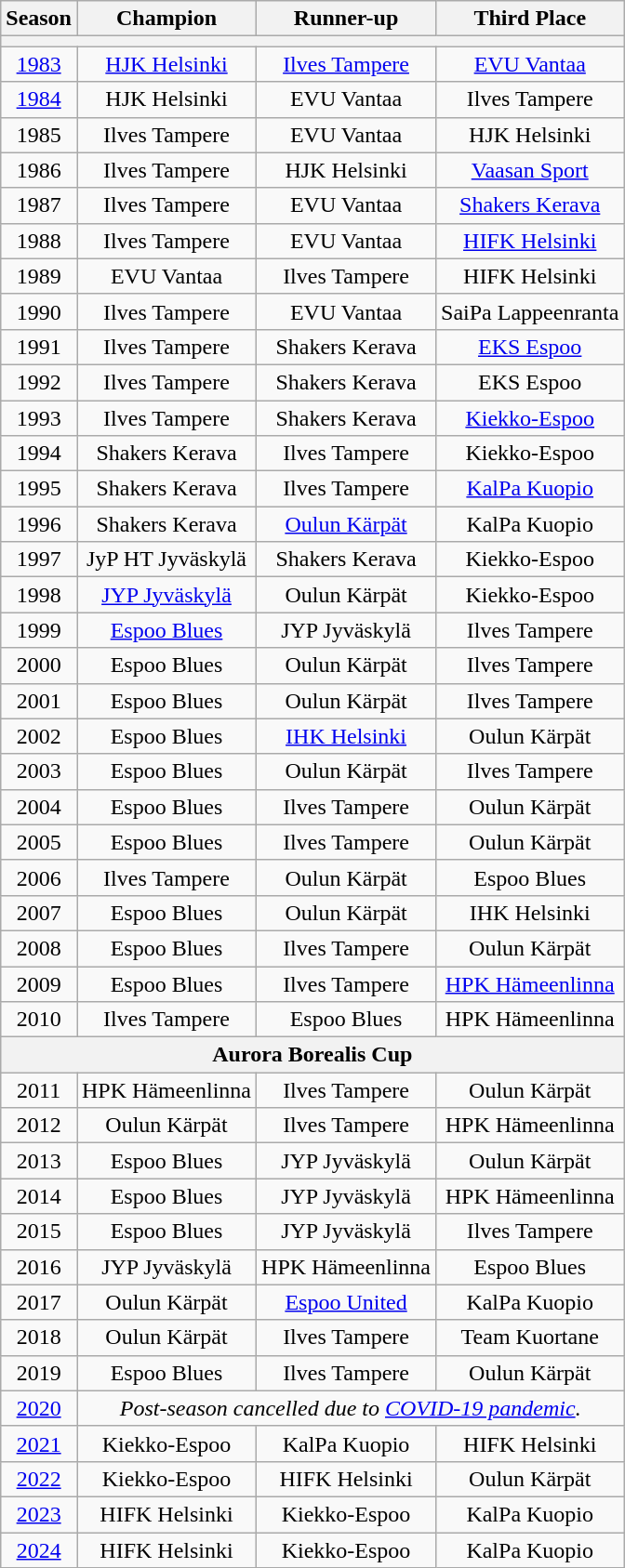<table class="wikitable sortable" style="text-align:center;">
<tr>
<th>Season</th>
<th> Champion</th>
<th> Runner-up</th>
<th> Third Place</th>
</tr>
<tr>
<th colspan="4"></th>
</tr>
<tr>
<td><a href='#'>1983</a></td>
<td><a href='#'>HJK Helsinki</a></td>
<td><a href='#'>Ilves Tampere</a></td>
<td><a href='#'>EVU Vantaa</a></td>
</tr>
<tr>
<td><a href='#'>1984</a></td>
<td>HJK Helsinki</td>
<td>EVU Vantaa</td>
<td>Ilves Tampere</td>
</tr>
<tr>
<td>1985</td>
<td>Ilves Tampere</td>
<td>EVU Vantaa</td>
<td>HJK Helsinki</td>
</tr>
<tr>
<td>1986</td>
<td>Ilves Tampere</td>
<td>HJK Helsinki</td>
<td><a href='#'>Vaasan Sport</a></td>
</tr>
<tr>
<td>1987</td>
<td>Ilves Tampere</td>
<td>EVU Vantaa</td>
<td><a href='#'>Shakers Kerava</a></td>
</tr>
<tr>
<td>1988</td>
<td>Ilves Tampere</td>
<td>EVU Vantaa</td>
<td><a href='#'>HIFK Helsinki</a></td>
</tr>
<tr>
<td>1989</td>
<td>EVU Vantaa</td>
<td>Ilves Tampere</td>
<td>HIFK Helsinki</td>
</tr>
<tr>
<td>1990</td>
<td>Ilves Tampere</td>
<td>EVU Vantaa</td>
<td>SaiPa Lappeenranta</td>
</tr>
<tr>
<td>1991</td>
<td>Ilves Tampere</td>
<td>Shakers Kerava</td>
<td><a href='#'>EKS Espoo</a></td>
</tr>
<tr>
<td>1992</td>
<td>Ilves Tampere</td>
<td>Shakers Kerava</td>
<td>EKS Espoo</td>
</tr>
<tr>
<td>1993</td>
<td>Ilves Tampere</td>
<td>Shakers Kerava</td>
<td><a href='#'>Kiekko-Espoo</a></td>
</tr>
<tr>
<td>1994</td>
<td>Shakers Kerava</td>
<td>Ilves Tampere</td>
<td>Kiekko-Espoo</td>
</tr>
<tr>
<td>1995</td>
<td>Shakers Kerava</td>
<td>Ilves Tampere</td>
<td><a href='#'>KalPa Kuopio</a></td>
</tr>
<tr>
<td>1996</td>
<td>Shakers Kerava</td>
<td><a href='#'>Oulun Kärpät</a></td>
<td>KalPa Kuopio</td>
</tr>
<tr>
<td>1997</td>
<td>JyP HT Jyväskylä</td>
<td>Shakers Kerava</td>
<td>Kiekko-Espoo</td>
</tr>
<tr>
<td>1998</td>
<td><a href='#'>JYP Jyväskylä</a></td>
<td>Oulun Kärpät</td>
<td>Kiekko-Espoo</td>
</tr>
<tr>
<td>1999</td>
<td><a href='#'>Espoo Blues</a></td>
<td>JYP Jyväskylä</td>
<td>Ilves Tampere</td>
</tr>
<tr>
<td>2000</td>
<td>Espoo Blues</td>
<td>Oulun Kärpät</td>
<td>Ilves Tampere</td>
</tr>
<tr>
<td>2001</td>
<td>Espoo Blues</td>
<td>Oulun Kärpät</td>
<td>Ilves Tampere</td>
</tr>
<tr>
<td>2002</td>
<td>Espoo Blues</td>
<td><a href='#'>IHK Helsinki</a></td>
<td>Oulun Kärpät</td>
</tr>
<tr>
<td>2003</td>
<td>Espoo Blues</td>
<td>Oulun Kärpät</td>
<td>Ilves Tampere</td>
</tr>
<tr>
<td>2004</td>
<td>Espoo Blues</td>
<td>Ilves Tampere</td>
<td>Oulun Kärpät</td>
</tr>
<tr>
<td>2005</td>
<td>Espoo Blues</td>
<td>Ilves Tampere</td>
<td>Oulun Kärpät</td>
</tr>
<tr>
<td>2006</td>
<td>Ilves Tampere</td>
<td>Oulun Kärpät</td>
<td>Espoo Blues</td>
</tr>
<tr>
<td>2007</td>
<td>Espoo Blues</td>
<td>Oulun Kärpät</td>
<td>IHK Helsinki</td>
</tr>
<tr>
<td>2008</td>
<td>Espoo Blues</td>
<td>Ilves Tampere</td>
<td>Oulun Kärpät</td>
</tr>
<tr>
<td>2009</td>
<td>Espoo Blues</td>
<td>Ilves Tampere</td>
<td><a href='#'>HPK Hämeenlinna</a></td>
</tr>
<tr>
<td>2010</td>
<td>Ilves Tampere</td>
<td>Espoo Blues</td>
<td>HPK Hämeenlinna</td>
</tr>
<tr>
<th colspan="4">Aurora Borealis Cup</th>
</tr>
<tr>
<td>2011</td>
<td>HPK Hämeenlinna</td>
<td>Ilves Tampere</td>
<td>Oulun Kärpät</td>
</tr>
<tr>
<td>2012</td>
<td>Oulun Kärpät</td>
<td>Ilves Tampere</td>
<td>HPK Hämeenlinna</td>
</tr>
<tr>
<td>2013</td>
<td>Espoo Blues</td>
<td>JYP Jyväskylä</td>
<td>Oulun Kärpät</td>
</tr>
<tr>
<td>2014</td>
<td>Espoo Blues</td>
<td>JYP Jyväskylä</td>
<td>HPK Hämeenlinna</td>
</tr>
<tr>
<td>2015</td>
<td>Espoo Blues</td>
<td>JYP Jyväskylä</td>
<td>Ilves Tampere</td>
</tr>
<tr>
<td>2016</td>
<td>JYP Jyväskylä</td>
<td>HPK Hämeenlinna</td>
<td>Espoo Blues</td>
</tr>
<tr>
<td>2017</td>
<td>Oulun Kärpät</td>
<td><a href='#'>Espoo United</a></td>
<td>KalPa Kuopio</td>
</tr>
<tr>
<td>2018</td>
<td>Oulun Kärpät</td>
<td>Ilves Tampere</td>
<td>Team Kuortane</td>
</tr>
<tr>
<td>2019</td>
<td>Espoo Blues</td>
<td>Ilves Tampere</td>
<td>Oulun Kärpät</td>
</tr>
<tr>
<td><a href='#'>2020</a></td>
<td colspan="3"><em>Post-season cancelled due to <a href='#'>COVID-19 pandemic</a>.</em></td>
</tr>
<tr>
<td><a href='#'>2021</a></td>
<td>Kiekko-Espoo</td>
<td>KalPa Kuopio</td>
<td>HIFK Helsinki</td>
</tr>
<tr>
<td><a href='#'>2022</a></td>
<td>Kiekko-Espoo</td>
<td>HIFK Helsinki</td>
<td>Oulun Kärpät</td>
</tr>
<tr>
<td><a href='#'>2023</a></td>
<td>HIFK Helsinki</td>
<td>Kiekko-Espoo</td>
<td>KalPa Kuopio</td>
</tr>
<tr>
<td><a href='#'>2024</a></td>
<td>HIFK Helsinki</td>
<td>Kiekko-Espoo</td>
<td>KalPa Kuopio</td>
</tr>
</table>
